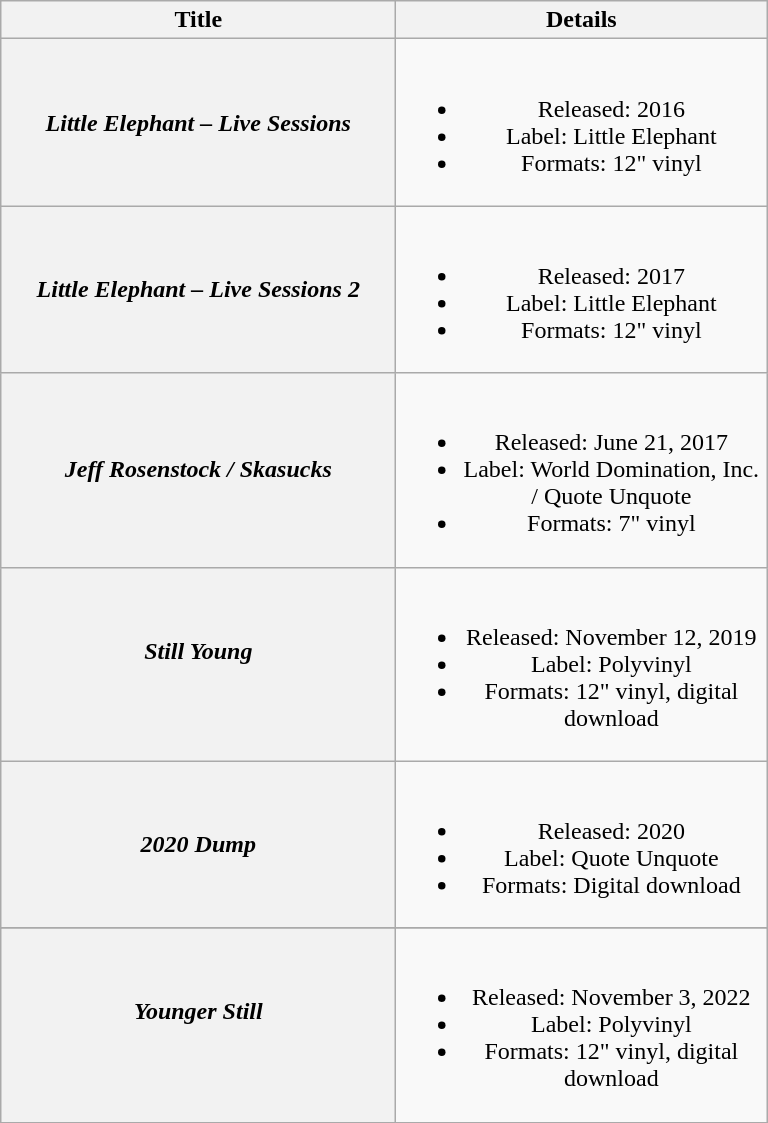<table class="wikitable plainrowheaders" style="text-align:center;">
<tr>
<th scope="col" style="width:16em;">Title</th>
<th scope="col" style="width:15em;">Details</th>
</tr>
<tr>
<th scope="row"><em>Little Elephant – Live Sessions</em></th>
<td><br><ul><li>Released: 2016</li><li>Label: Little Elephant</li><li>Formats: 12" vinyl</li></ul></td>
</tr>
<tr>
<th scope="row"><em>Little Elephant – Live Sessions 2</em></th>
<td><br><ul><li>Released: 2017</li><li>Label: Little Elephant</li><li>Formats: 12" vinyl</li></ul></td>
</tr>
<tr>
<th scope="row"><em>Jeff Rosenstock / Skasucks</em></th>
<td><br><ul><li>Released: June 21, 2017</li><li>Label: World Domination, Inc. / Quote Unquote</li><li>Formats: 7" vinyl</li></ul></td>
</tr>
<tr>
<th scope="row"><em>Still Young</em> <br>  <br></th>
<td><br><ul><li>Released: November 12, 2019</li><li>Label: Polyvinyl</li><li>Formats: 12" vinyl, digital download</li></ul></td>
</tr>
<tr>
<th scope="row"><em>2020 Dump</em></th>
<td><br><ul><li>Released: 2020</li><li>Label: Quote Unquote</li><li>Formats: Digital download</li></ul></td>
</tr>
<tr>
</tr>
<tr>
<th scope="row"><em>Younger Still</em> <br>  <br></th>
<td><br><ul><li>Released: November 3, 2022</li><li>Label: Polyvinyl</li><li>Formats: 12" vinyl, digital download</li></ul></td>
</tr>
</table>
